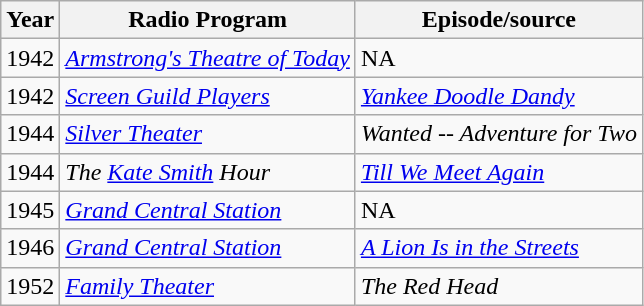<table class="wikitable">
<tr>
<th>Year</th>
<th>Radio Program</th>
<th>Episode/source</th>
</tr>
<tr>
<td>1942</td>
<td><em><a href='#'>Armstrong's Theatre of Today</a></em></td>
<td>NA</td>
</tr>
<tr>
<td>1942</td>
<td><em><a href='#'>Screen Guild Players</a></em></td>
<td><em><a href='#'>Yankee Doodle Dandy</a></em></td>
</tr>
<tr>
<td>1944</td>
<td><em><a href='#'>Silver Theater</a></em></td>
<td><em>Wanted -- Adventure for Two</em></td>
</tr>
<tr>
<td>1944</td>
<td><em>The <a href='#'>Kate Smith</a> Hour</em></td>
<td><em><a href='#'>Till We Meet Again</a></em></td>
</tr>
<tr>
<td>1945</td>
<td><em><a href='#'>Grand Central Station</a></em></td>
<td>NA</td>
</tr>
<tr>
<td>1946</td>
<td><em><a href='#'>Grand Central Station</a></em></td>
<td><em><a href='#'>A Lion Is in the Streets</a></em></td>
</tr>
<tr>
<td>1952</td>
<td><em><a href='#'>Family Theater</a></em></td>
<td><em>The Red Head</em></td>
</tr>
</table>
